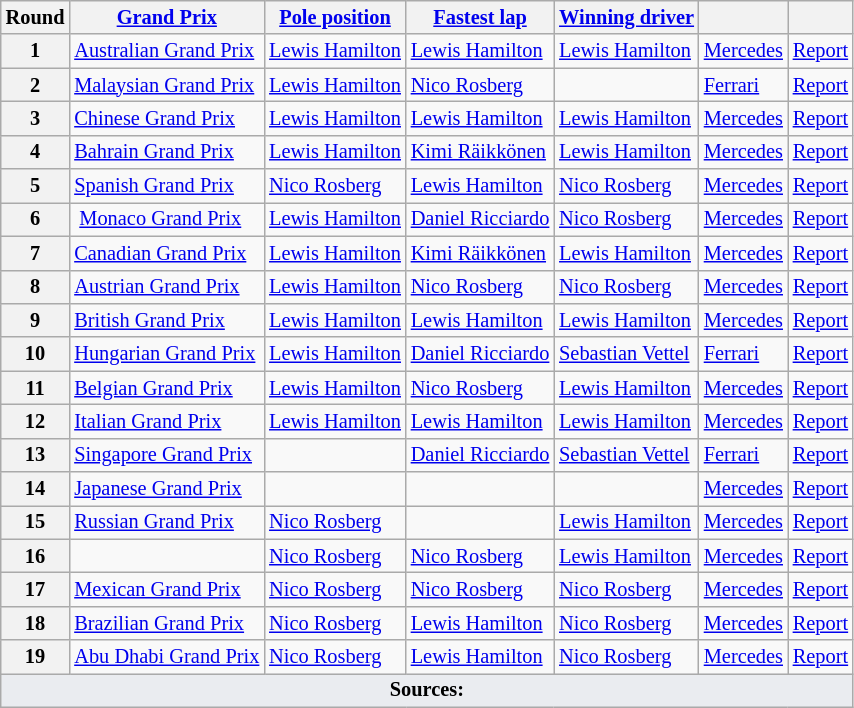<table class="wikitable sortable" style="font-size:85%;">
<tr>
<th scope="column">Round</th>
<th scope="column"><a href='#'>Grand Prix</a></th>
<th scope="column"><a href='#'>Pole position</a></th>
<th scope="column"><a href='#'>Fastest lap</a></th>
<th scope="column"><a href='#'>Winning driver</a></th>
<th scope="column"></th>
<th scope="column" class=unsortable></th>
</tr>
<tr>
<th scope="row">1</th>
<td> <a href='#'>Australian Grand Prix</a></td>
<td> <a href='#'>Lewis Hamilton</a></td>
<td> <a href='#'>Lewis Hamilton</a></td>
<td> <a href='#'>Lewis Hamilton</a></td>
<td> <a href='#'>Mercedes</a></td>
<td><a href='#'>Report</a></td>
</tr>
<tr>
<th scope="row">2</th>
<td> <a href='#'>Malaysian Grand Prix</a></td>
<td> <a href='#'>Lewis Hamilton</a></td>
<td> <a href='#'>Nico Rosberg</a></td>
<td></td>
<td> <a href='#'>Ferrari</a></td>
<td><a href='#'>Report</a></td>
</tr>
<tr>
<th scope="row">3</th>
<td> <a href='#'>Chinese Grand Prix</a></td>
<td> <a href='#'>Lewis Hamilton</a></td>
<td> <a href='#'>Lewis Hamilton</a></td>
<td> <a href='#'>Lewis Hamilton</a></td>
<td> <a href='#'>Mercedes</a></td>
<td><a href='#'>Report</a></td>
</tr>
<tr>
<th scope="row">4</th>
<td> <a href='#'>Bahrain Grand Prix</a></td>
<td> <a href='#'>Lewis Hamilton</a></td>
<td> <a href='#'>Kimi Räikkönen</a></td>
<td> <a href='#'>Lewis Hamilton</a></td>
<td> <a href='#'>Mercedes</a></td>
<td><a href='#'>Report</a></td>
</tr>
<tr>
<th scope="row">5</th>
<td> <a href='#'>Spanish Grand Prix</a></td>
<td> <a href='#'>Nico Rosberg</a></td>
<td> <a href='#'>Lewis Hamilton</a></td>
<td> <a href='#'>Nico Rosberg</a></td>
<td> <a href='#'>Mercedes</a></td>
<td><a href='#'>Report</a></td>
</tr>
<tr>
<th scope="row">6</th>
<td>  <a href='#'>Monaco Grand Prix</a></td>
<td> <a href='#'>Lewis Hamilton</a></td>
<td> <a href='#'>Daniel Ricciardo</a></td>
<td> <a href='#'>Nico Rosberg</a></td>
<td> <a href='#'>Mercedes</a></td>
<td><a href='#'>Report</a></td>
</tr>
<tr>
<th scope="row">7</th>
<td> <a href='#'>Canadian Grand Prix</a></td>
<td> <a href='#'>Lewis Hamilton</a></td>
<td> <a href='#'>Kimi Räikkönen</a></td>
<td> <a href='#'>Lewis Hamilton</a></td>
<td> <a href='#'>Mercedes</a></td>
<td><a href='#'>Report</a></td>
</tr>
<tr>
<th scope="row">8</th>
<td> <a href='#'>Austrian Grand Prix</a></td>
<td> <a href='#'>Lewis Hamilton</a></td>
<td> <a href='#'>Nico Rosberg</a></td>
<td> <a href='#'>Nico Rosberg</a></td>
<td> <a href='#'>Mercedes</a></td>
<td><a href='#'>Report</a></td>
</tr>
<tr>
<th scope="row">9</th>
<td> <a href='#'>British Grand Prix</a></td>
<td> <a href='#'>Lewis Hamilton</a></td>
<td> <a href='#'>Lewis Hamilton</a></td>
<td> <a href='#'>Lewis Hamilton</a></td>
<td> <a href='#'>Mercedes</a></td>
<td><a href='#'>Report</a></td>
</tr>
<tr>
<th scope="row">10</th>
<td> <a href='#'>Hungarian Grand Prix</a></td>
<td> <a href='#'>Lewis Hamilton</a></td>
<td> <a href='#'>Daniel Ricciardo</a></td>
<td> <a href='#'>Sebastian Vettel</a></td>
<td> <a href='#'>Ferrari</a></td>
<td><a href='#'>Report</a></td>
</tr>
<tr>
<th scope="row">11</th>
<td> <a href='#'>Belgian Grand Prix</a></td>
<td> <a href='#'>Lewis Hamilton</a></td>
<td> <a href='#'>Nico Rosberg</a></td>
<td> <a href='#'>Lewis Hamilton</a></td>
<td> <a href='#'>Mercedes</a></td>
<td><a href='#'>Report</a></td>
</tr>
<tr>
<th scope="row">12</th>
<td> <a href='#'>Italian Grand Prix</a></td>
<td> <a href='#'>Lewis Hamilton</a></td>
<td> <a href='#'>Lewis Hamilton</a></td>
<td> <a href='#'>Lewis Hamilton</a></td>
<td> <a href='#'>Mercedes</a></td>
<td><a href='#'>Report</a></td>
</tr>
<tr>
<th scope="row">13</th>
<td> <a href='#'>Singapore Grand Prix</a></td>
<td></td>
<td> <a href='#'>Daniel Ricciardo</a></td>
<td> <a href='#'>Sebastian Vettel</a></td>
<td> <a href='#'>Ferrari</a></td>
<td><a href='#'>Report</a></td>
</tr>
<tr>
<th scope="row">14</th>
<td> <a href='#'>Japanese Grand Prix</a></td>
<td></td>
<td></td>
<td></td>
<td> <a href='#'>Mercedes</a></td>
<td><a href='#'>Report</a></td>
</tr>
<tr>
<th scope="row">15</th>
<td> <a href='#'>Russian Grand Prix</a></td>
<td> <a href='#'>Nico Rosberg</a></td>
<td></td>
<td> <a href='#'>Lewis Hamilton</a></td>
<td> <a href='#'>Mercedes</a></td>
<td><a href='#'>Report</a></td>
</tr>
<tr>
<th scope="row">16</th>
<td></td>
<td> <a href='#'>Nico Rosberg</a></td>
<td> <a href='#'>Nico Rosberg</a></td>
<td> <a href='#'>Lewis Hamilton</a></td>
<td> <a href='#'>Mercedes</a></td>
<td><a href='#'>Report</a></td>
</tr>
<tr>
<th scope="row">17</th>
<td> <a href='#'>Mexican Grand Prix</a></td>
<td> <a href='#'>Nico Rosberg</a></td>
<td> <a href='#'>Nico Rosberg</a></td>
<td> <a href='#'>Nico Rosberg</a></td>
<td> <a href='#'>Mercedes</a></td>
<td><a href='#'>Report</a></td>
</tr>
<tr>
<th scope="row">18</th>
<td> <a href='#'>Brazilian Grand Prix</a></td>
<td> <a href='#'>Nico Rosberg</a></td>
<td> <a href='#'>Lewis Hamilton</a></td>
<td> <a href='#'>Nico Rosberg</a></td>
<td> <a href='#'>Mercedes</a></td>
<td><a href='#'>Report</a></td>
</tr>
<tr>
<th scope="row">19</th>
<td> <a href='#'>Abu Dhabi Grand Prix</a></td>
<td> <a href='#'>Nico Rosberg</a></td>
<td> <a href='#'>Lewis Hamilton</a></td>
<td> <a href='#'>Nico Rosberg</a></td>
<td> <a href='#'>Mercedes</a></td>
<td><a href='#'>Report</a></td>
</tr>
<tr class=sortbottom>
<td colspan="7" style="background-color:#EAECF0;text-align:center"><strong>Sources:</strong></td>
</tr>
</table>
